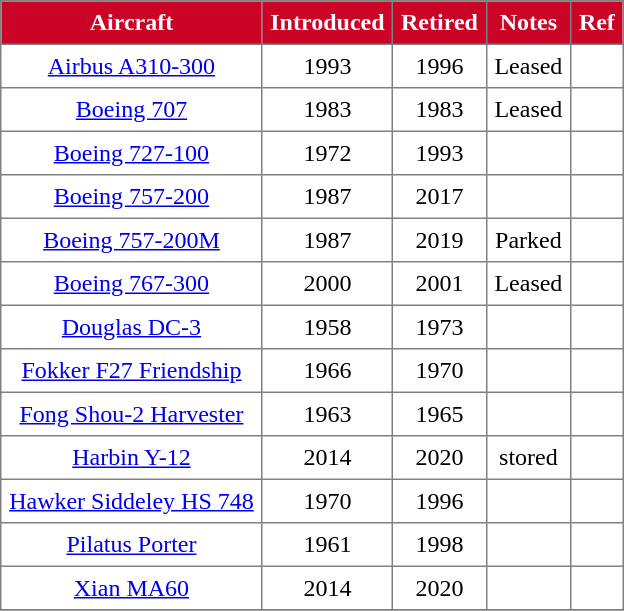<table class="toccolours" border="1" cellpadding="5" style="border-collapse:collapse;text-align:center; margin:auto;">
<tr style="background:#CB0326;color:white;">
<th>Aircraft</th>
<th>Introduced</th>
<th>Retired</th>
<th>Notes</th>
<th>Ref</th>
</tr>
<tr>
<td><a href='#'>Airbus A310-300</a></td>
<td>1993</td>
<td>1996</td>
<td>Leased</td>
<td></td>
</tr>
<tr>
<td><a href='#'>Boeing 707</a></td>
<td>1983</td>
<td>1983</td>
<td>Leased</td>
<td></td>
</tr>
<tr>
<td><a href='#'>Boeing 727-100</a></td>
<td>1972</td>
<td>1993</td>
<td></td>
<td></td>
</tr>
<tr>
<td><a href='#'>Boeing 757-200</a></td>
<td>1987</td>
<td>2017</td>
<td></td>
<td></td>
</tr>
<tr>
<td><a href='#'>Boeing 757-200M</a></td>
<td>1987</td>
<td>2019</td>
<td>Parked</td>
<td></td>
</tr>
<tr>
<td><a href='#'>Boeing 767-300</a></td>
<td>2000</td>
<td>2001</td>
<td>Leased</td>
<td></td>
</tr>
<tr>
<td><a href='#'>Douglas DC-3</a></td>
<td>1958</td>
<td>1973</td>
<td></td>
<td></td>
</tr>
<tr>
<td><a href='#'>Fokker F27 Friendship</a></td>
<td>1966</td>
<td>1970</td>
<td></td>
<td></td>
</tr>
<tr>
<td><a href='#'>Fong Shou-2 Harvester</a></td>
<td>1963</td>
<td>1965</td>
<td></td>
<td></td>
</tr>
<tr>
<td><a href='#'>Harbin Y-12</a></td>
<td>2014</td>
<td>2020</td>
<td>stored</td>
<td></td>
</tr>
<tr>
<td><a href='#'>Hawker Siddeley HS 748</a></td>
<td>1970</td>
<td>1996</td>
<td></td>
<td></td>
</tr>
<tr>
<td><a href='#'>Pilatus Porter</a></td>
<td>1961</td>
<td>1998</td>
<td></td>
<td></td>
</tr>
<tr>
<td><a href='#'>Xian MA60</a></td>
<td>2014</td>
<td>2020</td>
<td></td>
<td></td>
</tr>
<tr>
</tr>
</table>
